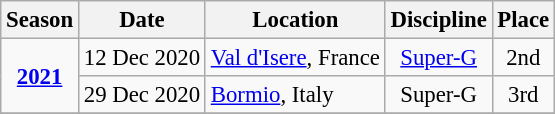<table class="wikitable" style="text-align:center; font-size:95%;">
<tr>
<th>Season</th>
<th>Date</th>
<th>Location</th>
<th>Discipline</th>
<th>Place</th>
</tr>
<tr>
<td rowspan=2><strong><a href='#'>2021</a></strong></td>
<td align=right>12 Dec 2020</td>
<td align=left> <a href='#'>Val d'Isere</a>, France</td>
<td><a href='#'>Super-G</a></td>
<td>2nd</td>
</tr>
<tr>
<td align=right>29 Dec 2020</td>
<td align=left> <a href='#'>Bormio</a>, Italy</td>
<td>Super-G</td>
<td>3rd</td>
</tr>
<tr>
</tr>
</table>
